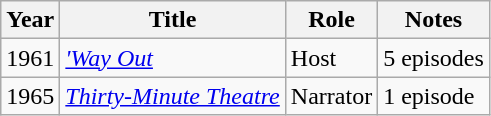<table class="wikitable sortable">
<tr>
<th>Year</th>
<th>Title</th>
<th>Role</th>
<th>Notes</th>
</tr>
<tr>
<td>1961</td>
<td><a href='#'><em>'Way Out</em></a></td>
<td>Host</td>
<td>5 episodes</td>
</tr>
<tr>
<td>1965</td>
<td><em><a href='#'>Thirty-Minute Theatre</a></em></td>
<td>Narrator</td>
<td>1 episode</td>
</tr>
</table>
